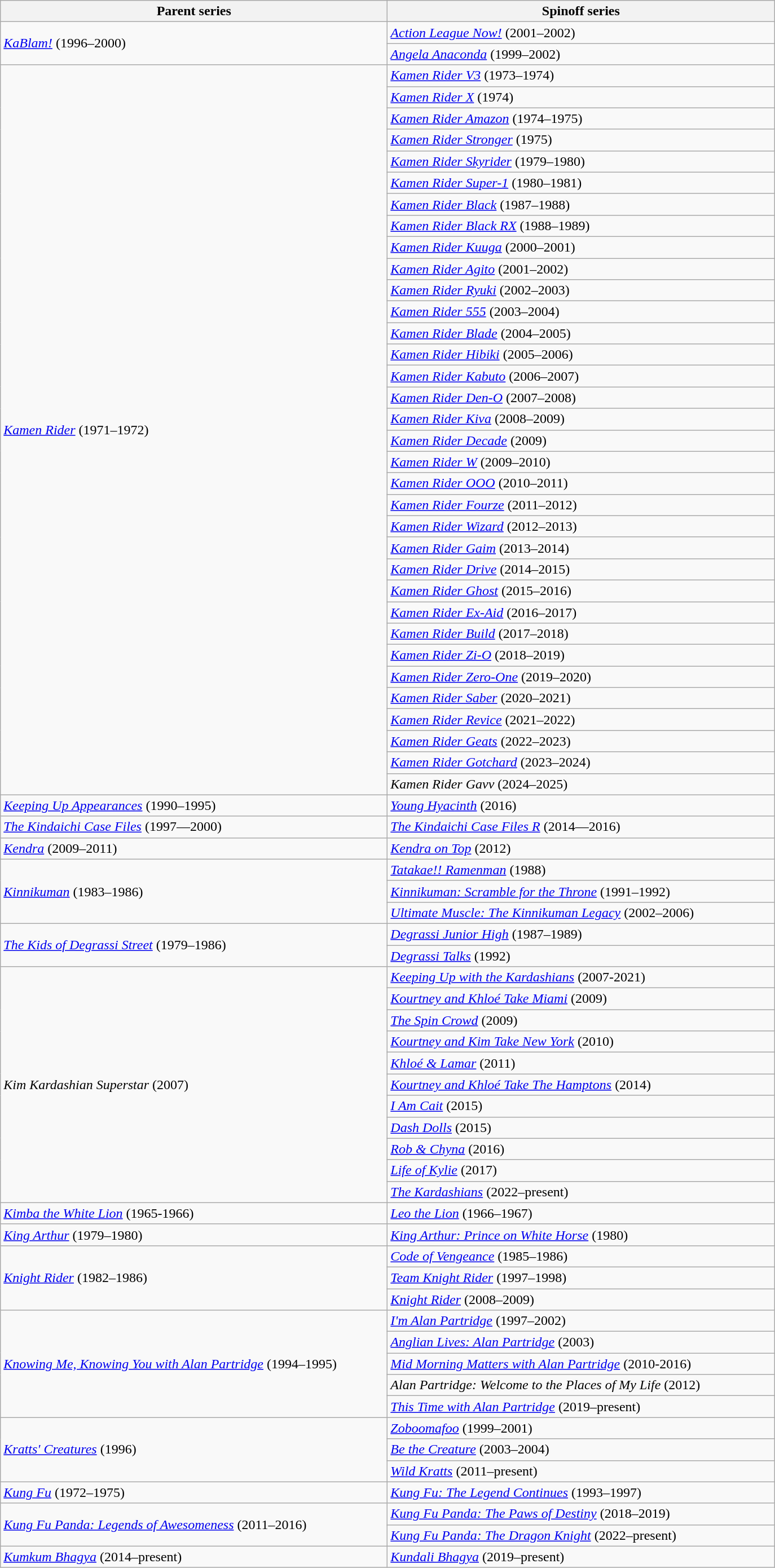<table class="wikitable">
<tr>
<th width="450">Parent series</th>
<th width="450">Spinoff series</th>
</tr>
<tr>
<td rowspan="2"><em><a href='#'>KaBlam!</a></em> (1996–2000)</td>
<td><em><a href='#'>Action League Now!</a></em> (2001–2002)</td>
</tr>
<tr>
<td><em><a href='#'>Angela Anaconda</a></em> (1999–2002)</td>
</tr>
<tr>
<td rowspan="34"><em><a href='#'>Kamen Rider</a></em> (1971–1972)</td>
<td><em><a href='#'>Kamen Rider V3</a></em> (1973–1974)</td>
</tr>
<tr>
<td><em><a href='#'>Kamen Rider X</a></em> (1974)</td>
</tr>
<tr>
<td><em><a href='#'>Kamen Rider Amazon</a></em> (1974–1975)</td>
</tr>
<tr>
<td><em><a href='#'>Kamen Rider Stronger</a></em> (1975)</td>
</tr>
<tr>
<td><em><a href='#'>Kamen Rider Skyrider</a></em> (1979–1980)</td>
</tr>
<tr>
<td><em><a href='#'>Kamen Rider Super-1</a></em> (1980–1981)</td>
</tr>
<tr>
<td><em><a href='#'>Kamen Rider Black</a></em> (1987–1988)</td>
</tr>
<tr>
<td><em><a href='#'>Kamen Rider Black RX</a></em> (1988–1989)</td>
</tr>
<tr>
<td><em><a href='#'>Kamen Rider Kuuga</a></em> (2000–2001)</td>
</tr>
<tr>
<td><em><a href='#'>Kamen Rider Agito</a></em> (2001–2002)</td>
</tr>
<tr>
<td><em><a href='#'>Kamen Rider Ryuki</a></em> (2002–2003)</td>
</tr>
<tr>
<td><em><a href='#'>Kamen Rider 555</a></em> (2003–2004)</td>
</tr>
<tr>
<td><em><a href='#'>Kamen Rider Blade</a></em> (2004–2005)</td>
</tr>
<tr>
<td><em><a href='#'>Kamen Rider Hibiki</a></em> (2005–2006)</td>
</tr>
<tr>
<td><em><a href='#'>Kamen Rider Kabuto</a></em> (2006–2007)</td>
</tr>
<tr>
<td><em><a href='#'>Kamen Rider Den-O</a></em> (2007–2008)</td>
</tr>
<tr>
<td><em><a href='#'>Kamen Rider Kiva</a></em> (2008–2009)</td>
</tr>
<tr>
<td><em><a href='#'>Kamen Rider Decade</a></em> (2009)</td>
</tr>
<tr>
<td><em><a href='#'>Kamen Rider W</a></em> (2009–2010)</td>
</tr>
<tr>
<td><em><a href='#'>Kamen Rider OOO</a></em> (2010–2011)</td>
</tr>
<tr>
<td><em><a href='#'>Kamen Rider Fourze</a></em> (2011–2012)</td>
</tr>
<tr>
<td><em><a href='#'>Kamen Rider Wizard</a></em> (2012–2013)</td>
</tr>
<tr>
<td><em><a href='#'>Kamen Rider Gaim</a></em> (2013–2014)</td>
</tr>
<tr>
<td><em><a href='#'>Kamen Rider Drive</a></em> (2014–2015)</td>
</tr>
<tr>
<td><em><a href='#'>Kamen Rider Ghost</a></em> (2015–2016)</td>
</tr>
<tr>
<td><em><a href='#'>Kamen Rider Ex-Aid</a></em> (2016–2017)</td>
</tr>
<tr>
<td><em><a href='#'>Kamen Rider Build</a></em> (2017–2018)</td>
</tr>
<tr>
<td><em><a href='#'>Kamen Rider Zi-O</a></em> (2018–2019)</td>
</tr>
<tr>
<td><em><a href='#'>Kamen Rider Zero-One</a></em> (2019–2020)</td>
</tr>
<tr>
<td><em><a href='#'>Kamen Rider Saber</a></em> (2020–2021)</td>
</tr>
<tr>
<td><em><a href='#'>Kamen Rider Revice</a></em> (2021–2022)</td>
</tr>
<tr>
<td><em><a href='#'>Kamen Rider Geats</a></em> (2022–2023)</td>
</tr>
<tr>
<td><em><a href='#'>Kamen Rider Gotchard</a></em> (2023–2024)</td>
</tr>
<tr>
<td><em>Kamen Rider Gavv</em> (2024–2025)</td>
</tr>
<tr>
<td><em><a href='#'>Keeping Up Appearances</a></em> (1990–1995)</td>
<td><em><a href='#'>Young Hyacinth</a></em> (2016)</td>
</tr>
<tr>
<td><em><a href='#'>The Kindaichi Case Files</a></em> (1997—2000)</td>
<td><em><a href='#'>The Kindaichi Case Files R</a></em> (2014—2016)</td>
</tr>
<tr>
<td><em><a href='#'>Kendra</a></em> (2009–2011)</td>
<td><em><a href='#'>Kendra on Top</a></em> (2012)</td>
</tr>
<tr>
<td rowspan="3"><em><a href='#'>Kinnikuman</a></em> (1983–1986)</td>
<td><em><a href='#'>Tatakae!! Ramenman</a></em> (1988)</td>
</tr>
<tr>
<td><em><a href='#'>Kinnikuman: Scramble for the Throne</a></em> (1991–1992)</td>
</tr>
<tr>
<td><em><a href='#'>Ultimate Muscle: The Kinnikuman Legacy</a></em> (2002–2006)</td>
</tr>
<tr>
<td rowspan="2"><em><a href='#'>The Kids of Degrassi Street</a></em> (1979–1986)</td>
<td><em><a href='#'>Degrassi Junior High</a></em> (1987–1989)</td>
</tr>
<tr>
<td><em><a href='#'>Degrassi Talks</a></em> (1992)</td>
</tr>
<tr>
<td rowspan="11"><em>Kim Kardashian Superstar</em> (2007)</td>
<td><em><a href='#'>Keeping Up with the Kardashians</a></em> (2007-2021)</td>
</tr>
<tr>
<td><em><a href='#'>Kourtney and Khloé Take Miami</a></em> (2009)</td>
</tr>
<tr>
<td><em><a href='#'>The Spin Crowd</a></em> (2009)</td>
</tr>
<tr>
<td><em><a href='#'>Kourtney and Kim Take New York</a></em> (2010)</td>
</tr>
<tr>
<td><em><a href='#'>Khloé & Lamar</a></em> (2011)</td>
</tr>
<tr>
<td><em><a href='#'>Kourtney and Khloé Take The Hamptons</a></em> (2014)</td>
</tr>
<tr>
<td><em><a href='#'>I Am Cait</a></em> (2015)</td>
</tr>
<tr>
<td><em><a href='#'>Dash Dolls</a></em> (2015)</td>
</tr>
<tr>
<td><em><a href='#'>Rob & Chyna</a></em> (2016)</td>
</tr>
<tr>
<td><em><a href='#'>Life of Kylie</a></em> (2017)</td>
</tr>
<tr>
<td><em><a href='#'>The Kardashians</a></em> (2022–present)</td>
</tr>
<tr>
<td><em><a href='#'>Kimba the White Lion</a></em> (1965-1966)</td>
<td><em><a href='#'>Leo the Lion</a></em> (1966–1967)</td>
</tr>
<tr>
<td><em><a href='#'>King Arthur</a></em> (1979–1980)</td>
<td><em><a href='#'>King Arthur: Prince on White Horse</a></em> (1980)</td>
</tr>
<tr>
<td rowspan="3"><em><a href='#'>Knight Rider</a></em> (1982–1986)</td>
<td><em><a href='#'>Code of Vengeance</a></em> (1985–1986)</td>
</tr>
<tr>
<td><em><a href='#'>Team Knight Rider</a></em> (1997–1998)</td>
</tr>
<tr>
<td><em><a href='#'>Knight Rider</a></em> (2008–2009)</td>
</tr>
<tr>
<td rowspan="5"><em><a href='#'>Knowing Me, Knowing You with Alan Partridge</a></em> (1994–1995)</td>
<td><em><a href='#'>I'm Alan Partridge</a></em> (1997–2002)</td>
</tr>
<tr>
<td><em><a href='#'>Anglian Lives: Alan Partridge</a></em> (2003)</td>
</tr>
<tr>
<td><em><a href='#'>Mid Morning Matters with Alan Partridge</a></em> (2010-2016)</td>
</tr>
<tr>
<td><em>Alan Partridge: Welcome to the Places of My Life</em> (2012)</td>
</tr>
<tr>
<td><em><a href='#'>This Time with Alan Partridge</a></em> (2019–present)</td>
</tr>
<tr>
<td rowspan="3"><em><a href='#'>Kratts' Creatures</a></em> (1996)</td>
<td><em><a href='#'>Zoboomafoo</a></em> (1999–2001)</td>
</tr>
<tr>
<td><em><a href='#'>Be the Creature</a></em> (2003–2004)</td>
</tr>
<tr>
<td><em><a href='#'>Wild Kratts</a></em> (2011–present)</td>
</tr>
<tr>
<td><em><a href='#'>Kung Fu</a></em> (1972–1975)</td>
<td><em><a href='#'>Kung Fu: The Legend Continues</a></em> (1993–1997)</td>
</tr>
<tr>
<td rowspan="2"><em><a href='#'>Kung Fu Panda: Legends of Awesomeness</a></em> (2011–2016)</td>
<td><em><a href='#'>Kung Fu Panda: The Paws of Destiny</a></em> (2018–2019)</td>
</tr>
<tr>
<td><em><a href='#'>Kung Fu Panda: The Dragon Knight</a></em> (2022–present)</td>
</tr>
<tr>
<td><em><a href='#'>Kumkum Bhagya</a></em> (2014–present)</td>
<td><em><a href='#'>Kundali Bhagya</a></em> (2019–present)</td>
</tr>
</table>
